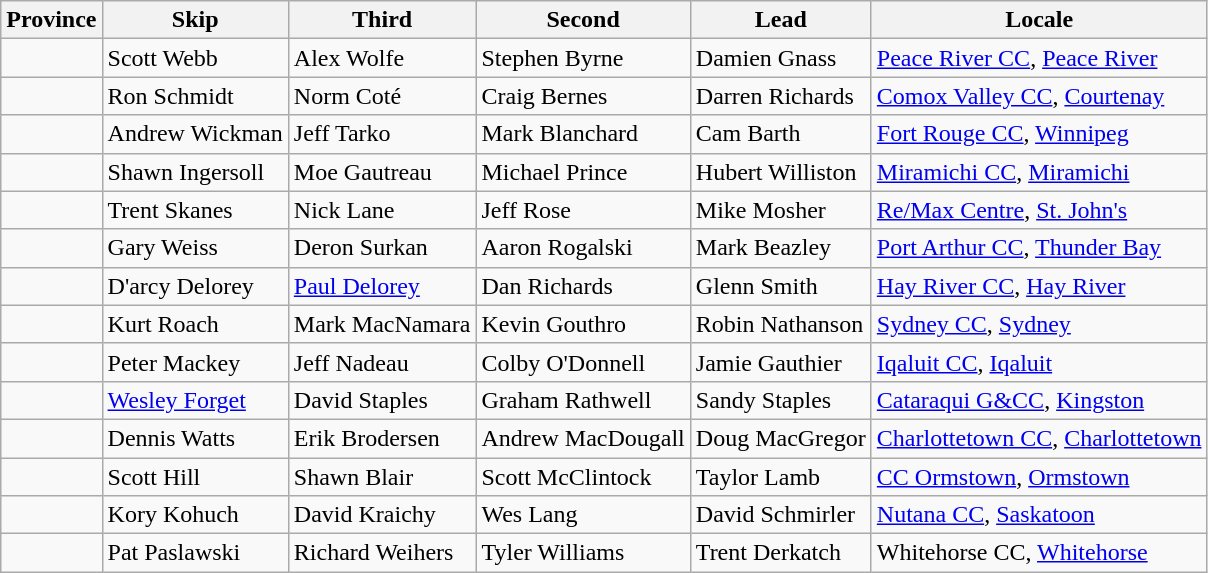<table class=wikitable>
<tr>
<th>Province</th>
<th>Skip</th>
<th>Third</th>
<th>Second</th>
<th>Lead</th>
<th>Locale</th>
</tr>
<tr>
<td></td>
<td>Scott Webb</td>
<td>Alex Wolfe</td>
<td>Stephen Byrne</td>
<td>Damien Gnass</td>
<td><a href='#'>Peace River CC</a>, <a href='#'>Peace River</a></td>
</tr>
<tr>
<td></td>
<td>Ron Schmidt</td>
<td>Norm Coté</td>
<td>Craig Bernes</td>
<td>Darren Richards</td>
<td><a href='#'>Comox Valley CC</a>, <a href='#'>Courtenay</a></td>
</tr>
<tr>
<td></td>
<td>Andrew Wickman</td>
<td>Jeff Tarko</td>
<td>Mark Blanchard</td>
<td>Cam Barth</td>
<td><a href='#'>Fort Rouge CC</a>, <a href='#'>Winnipeg</a></td>
</tr>
<tr>
<td></td>
<td>Shawn Ingersoll</td>
<td>Moe Gautreau</td>
<td>Michael Prince</td>
<td>Hubert Williston</td>
<td><a href='#'>Miramichi CC</a>, <a href='#'>Miramichi</a></td>
</tr>
<tr>
<td></td>
<td>Trent Skanes</td>
<td>Nick Lane</td>
<td>Jeff Rose</td>
<td>Mike Mosher</td>
<td><a href='#'>Re/Max Centre</a>, <a href='#'>St. John's</a></td>
</tr>
<tr>
<td></td>
<td>Gary Weiss</td>
<td>Deron Surkan</td>
<td>Aaron Rogalski</td>
<td>Mark Beazley</td>
<td><a href='#'>Port Arthur CC</a>, <a href='#'>Thunder Bay</a></td>
</tr>
<tr>
<td></td>
<td>D'arcy Delorey</td>
<td><a href='#'>Paul Delorey</a></td>
<td>Dan Richards</td>
<td>Glenn Smith</td>
<td><a href='#'>Hay River CC</a>, <a href='#'>Hay River</a></td>
</tr>
<tr>
<td></td>
<td>Kurt Roach</td>
<td>Mark MacNamara</td>
<td>Kevin Gouthro</td>
<td>Robin Nathanson</td>
<td><a href='#'>Sydney CC</a>, <a href='#'>Sydney</a></td>
</tr>
<tr>
<td></td>
<td>Peter Mackey</td>
<td>Jeff Nadeau</td>
<td>Colby O'Donnell</td>
<td>Jamie Gauthier</td>
<td><a href='#'>Iqaluit CC</a>, <a href='#'>Iqaluit</a></td>
</tr>
<tr>
<td></td>
<td><a href='#'>Wesley Forget</a></td>
<td>David Staples</td>
<td>Graham Rathwell</td>
<td>Sandy Staples</td>
<td><a href='#'>Cataraqui G&CC</a>, <a href='#'>Kingston</a></td>
</tr>
<tr>
<td></td>
<td>Dennis Watts</td>
<td>Erik Brodersen</td>
<td>Andrew MacDougall</td>
<td>Doug MacGregor</td>
<td><a href='#'>Charlottetown CC</a>, <a href='#'>Charlottetown</a></td>
</tr>
<tr>
<td></td>
<td>Scott Hill</td>
<td>Shawn Blair</td>
<td>Scott McClintock</td>
<td>Taylor Lamb</td>
<td><a href='#'>CC Ormstown</a>, <a href='#'>Ormstown</a></td>
</tr>
<tr>
<td></td>
<td>Kory Kohuch</td>
<td>David Kraichy</td>
<td>Wes Lang</td>
<td>David Schmirler</td>
<td><a href='#'>Nutana CC</a>, <a href='#'>Saskatoon</a></td>
</tr>
<tr>
<td></td>
<td>Pat Paslawski</td>
<td>Richard Weihers</td>
<td>Tyler Williams</td>
<td>Trent Derkatch</td>
<td>Whitehorse CC, <a href='#'>Whitehorse</a></td>
</tr>
</table>
